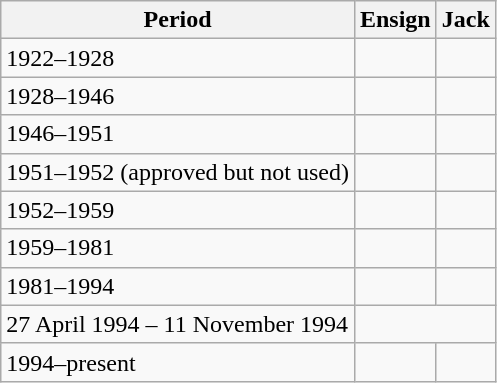<table class="wikitable" border="1">
<tr>
<th>Period</th>
<th>Ensign</th>
<th>Jack</th>
</tr>
<tr>
<td>1922–1928</td>
<td></td>
<td></td>
</tr>
<tr>
<td>1928–1946</td>
<td></td>
<td></td>
</tr>
<tr>
<td>1946–1951</td>
<td></td>
<td></td>
</tr>
<tr>
<td>1951–1952 (approved but not used)</td>
<td></td>
<td></td>
</tr>
<tr>
<td>1952–1959</td>
<td></td>
<td></td>
</tr>
<tr>
<td>1959–1981</td>
<td></td>
<td></td>
</tr>
<tr>
<td>1981–1994</td>
<td></td>
<td></td>
</tr>
<tr>
<td>27 April 1994 – 11 November 1994</td>
<td colspan="2"></td>
</tr>
<tr>
<td>1994–present</td>
<td></td>
<td></td>
</tr>
</table>
